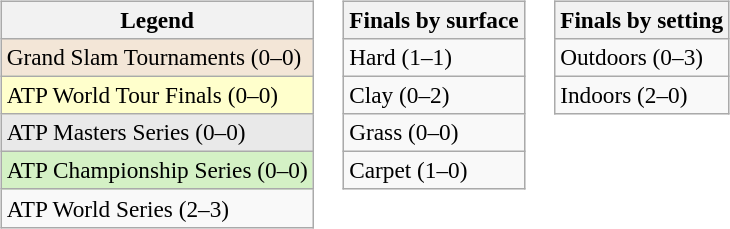<table>
<tr valign=top>
<td><br><table class=wikitable style=font-size:97%>
<tr>
<th>Legend</th>
</tr>
<tr style="background:#f3e6d7;">
<td>Grand Slam Tournaments (0–0)</td>
</tr>
<tr style="background:#ffc;">
<td>ATP World Tour Finals (0–0)</td>
</tr>
<tr style="background:#e9e9e9;">
<td>ATP Masters Series (0–0)</td>
</tr>
<tr style="background:#d4f1c5;">
<td>ATP Championship Series (0–0)</td>
</tr>
<tr>
<td>ATP World Series (2–3)</td>
</tr>
</table>
</td>
<td><br><table class=wikitable style=font-size:97%>
<tr>
<th>Finals by surface</th>
</tr>
<tr>
<td>Hard (1–1)</td>
</tr>
<tr>
<td>Clay (0–2)</td>
</tr>
<tr>
<td>Grass (0–0)</td>
</tr>
<tr>
<td>Carpet (1–0)</td>
</tr>
</table>
</td>
<td><br><table class=wikitable style=font-size:97%>
<tr>
<th>Finals by setting</th>
</tr>
<tr>
<td>Outdoors (0–3)</td>
</tr>
<tr>
<td>Indoors (2–0)</td>
</tr>
</table>
</td>
</tr>
</table>
